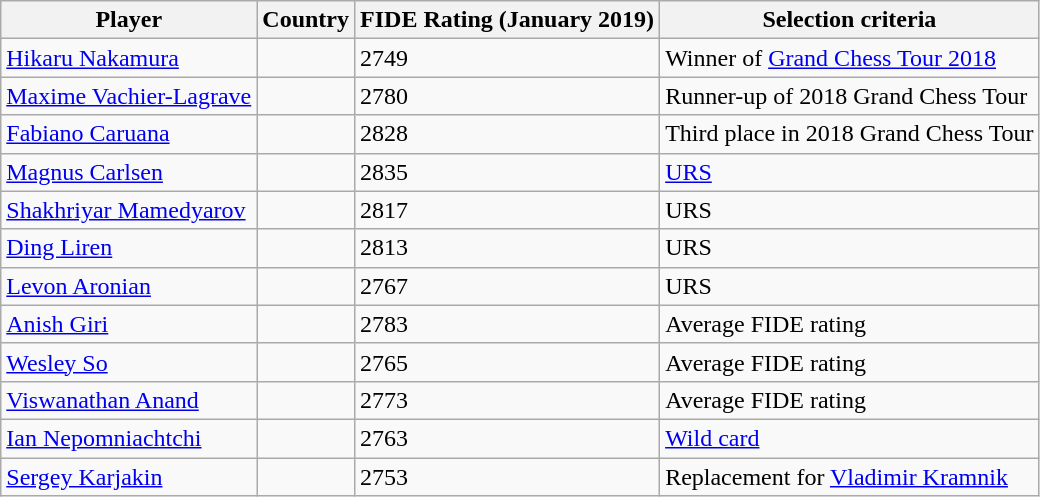<table class="wikitable sortable">
<tr>
<th>Player</th>
<th>Country</th>
<th>FIDE Rating (January 2019)</th>
<th class="unsortable">Selection criteria</th>
</tr>
<tr>
<td><a href='#'>Hikaru Nakamura</a></td>
<td></td>
<td>2749</td>
<td>Winner of <a href='#'>Grand Chess Tour 2018</a></td>
</tr>
<tr>
<td><a href='#'>Maxime Vachier-Lagrave</a></td>
<td></td>
<td>2780</td>
<td>Runner-up of 2018 Grand Chess Tour</td>
</tr>
<tr>
<td><a href='#'>Fabiano Caruana</a></td>
<td></td>
<td>2828</td>
<td>Third place in 2018 Grand Chess Tour</td>
</tr>
<tr>
<td><a href='#'>Magnus Carlsen</a></td>
<td></td>
<td>2835</td>
<td><a href='#'>URS</a></td>
</tr>
<tr>
<td><a href='#'>Shakhriyar Mamedyarov</a></td>
<td></td>
<td>2817</td>
<td>URS</td>
</tr>
<tr>
<td><a href='#'>Ding Liren</a></td>
<td></td>
<td>2813</td>
<td>URS</td>
</tr>
<tr>
<td><a href='#'>Levon Aronian</a></td>
<td></td>
<td>2767</td>
<td>URS</td>
</tr>
<tr>
<td><a href='#'>Anish Giri</a></td>
<td></td>
<td>2783</td>
<td>Average FIDE rating</td>
</tr>
<tr>
<td><a href='#'>Wesley So</a></td>
<td></td>
<td>2765</td>
<td>Average FIDE rating</td>
</tr>
<tr>
<td><a href='#'>Viswanathan Anand</a></td>
<td></td>
<td>2773</td>
<td>Average FIDE rating</td>
</tr>
<tr>
<td><a href='#'>Ian Nepomniachtchi</a></td>
<td></td>
<td>2763</td>
<td><a href='#'>Wild card</a></td>
</tr>
<tr>
<td><a href='#'>Sergey Karjakin</a></td>
<td></td>
<td>2753</td>
<td>Replacement for <a href='#'>Vladimir Kramnik</a></td>
</tr>
</table>
